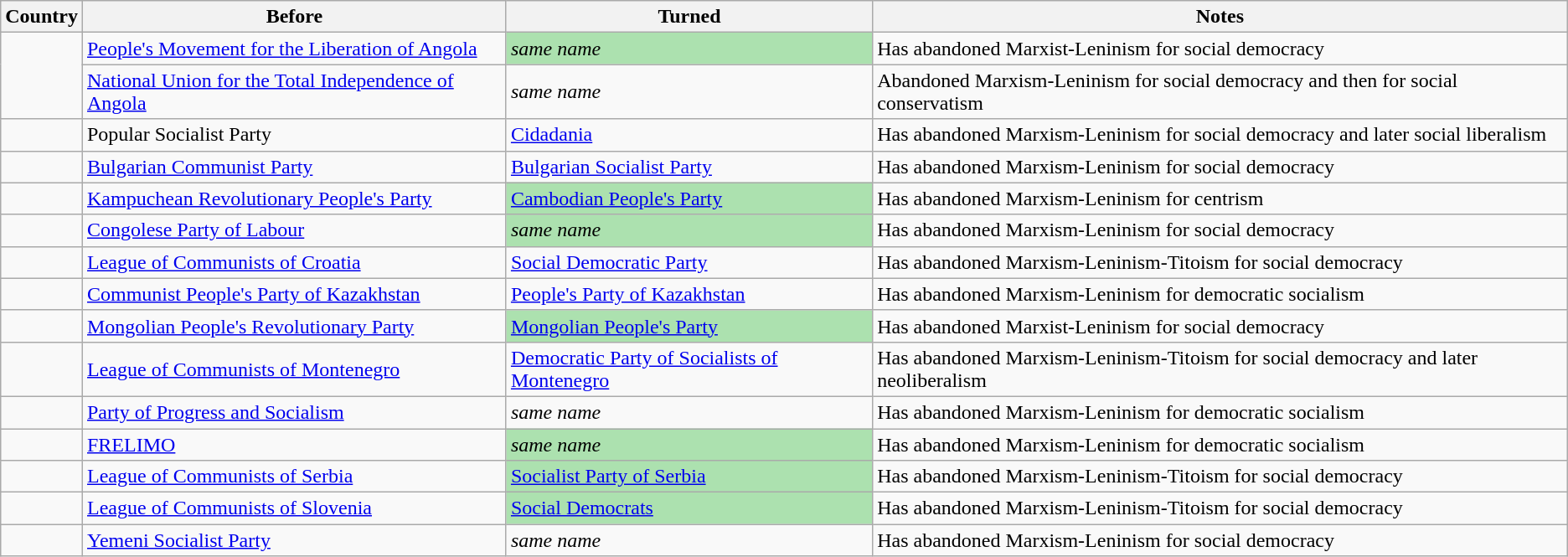<table class="wikitable" style="font-size:100%">
<tr>
<th>Country</th>
<th>Before</th>
<th>Turned</th>
<th>Notes</th>
</tr>
<tr>
<td rowspan="2"></td>
<td><a href='#'>People's Movement for the Liberation of Angola</a></td>
<td colspan="1" style="background-color:#ACE1AF"><em>same name</em></td>
<td>Has abandoned Marxist-Leninism for social democracy</td>
</tr>
<tr>
<td><a href='#'>National Union for the Total Independence of Angola</a></td>
<td><em>same name</em></td>
<td>Abandoned Marxism-Leninism for social democracy and then for social conservatism</td>
</tr>
<tr>
<td></td>
<td>Popular Socialist Party</td>
<td><a href='#'>Cidadania</a></td>
<td>Has abandoned Marxism-Leninism for social democracy and later social liberalism</td>
</tr>
<tr>
<td></td>
<td><a href='#'>Bulgarian Communist Party</a></td>
<td><a href='#'>Bulgarian Socialist Party</a></td>
<td>Has abandoned Marxism-Leninism for social democracy</td>
</tr>
<tr>
<td></td>
<td><a href='#'>Kampuchean Revolutionary People's Party</a></td>
<td colspan="1" style="background-color:#ACE1AF"><a href='#'>Cambodian People's Party</a></td>
<td>Has abandoned Marxism-Leninism for centrism</td>
</tr>
<tr>
<td></td>
<td><a href='#'>Congolese Party of Labour</a></td>
<td colspan="1" style="background-color:#ACE1AF"><em>same name</em></td>
<td>Has abandoned Marxism-Leninism for social democracy</td>
</tr>
<tr>
<td></td>
<td><a href='#'>League of Communists of Croatia</a></td>
<td><a href='#'>Social Democratic Party</a></td>
<td>Has abandoned Marxism-Leninism-Titoism for social democracy</td>
</tr>
<tr>
<td></td>
<td><a href='#'>Communist People's Party of Kazakhstan</a></td>
<td><a href='#'>People's Party of Kazakhstan</a></td>
<td>Has abandoned Marxism-Leninism for democratic socialism</td>
</tr>
<tr>
<td></td>
<td><a href='#'>Mongolian People's Revolutionary Party</a></td>
<td colspan="1" style="background-color:#ACE1AF"><a href='#'>Mongolian People's Party</a></td>
<td>Has abandoned Marxist-Leninism for social democracy</td>
</tr>
<tr>
<td></td>
<td><a href='#'>League of Communists of Montenegro</a></td>
<td><a href='#'>Democratic Party of Socialists of Montenegro</a></td>
<td>Has abandoned Marxism-Leninism-Titoism for social democracy and later neoliberalism</td>
</tr>
<tr>
<td></td>
<td><a href='#'>Party of Progress and Socialism</a></td>
<td><em>same name</em></td>
<td>Has abandoned Marxism-Leninism for democratic socialism</td>
</tr>
<tr>
<td></td>
<td><a href='#'>FRELIMO</a></td>
<td colspan="1" style="background-color:#ACE1AF"><em>same name</em></td>
<td>Has abandoned Marxism-Leninism for democratic socialism</td>
</tr>
<tr>
<td></td>
<td><a href='#'>League of Communists of Serbia</a></td>
<td colspan="1" style="background-color:#ACE1AF"><a href='#'>Socialist Party of Serbia</a></td>
<td>Has abandoned Marxism-Leninism-Titoism for social democracy</td>
</tr>
<tr>
<td></td>
<td><a href='#'>League of Communists of Slovenia</a></td>
<td colspan="1" style="background-color:#ACE1AF"><a href='#'>Social Democrats</a></td>
<td>Has abandoned Marxism-Leninism-Titoism for social democracy</td>
</tr>
<tr>
<td></td>
<td><a href='#'>Yemeni Socialist Party</a></td>
<td><em>same name</em></td>
<td>Has abandoned Marxism-Leninism for social democracy</td>
</tr>
</table>
